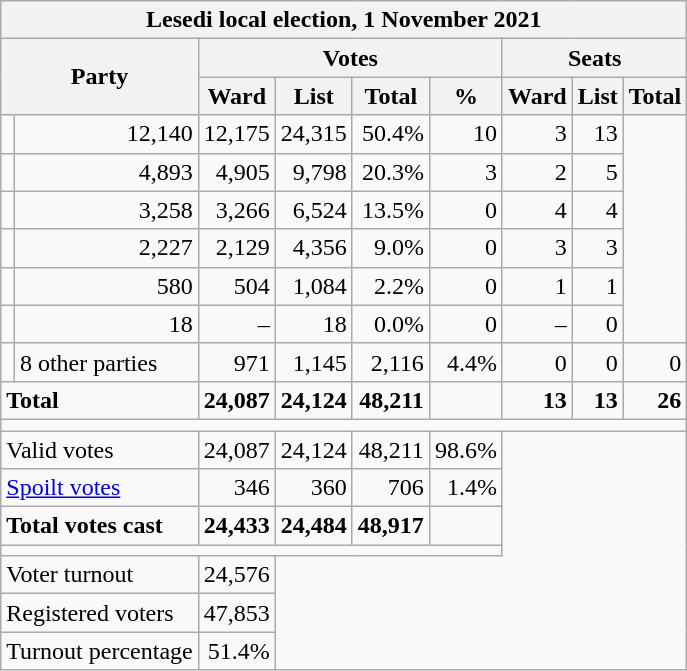<table class=wikitable style="text-align:right">
<tr>
<th colspan="9" align="center">Lesedi local election, 1 November 2021</th>
</tr>
<tr>
<th rowspan="2" colspan="2">Party</th>
<th colspan="4" align="center">Votes</th>
<th colspan="3" align="center">Seats</th>
</tr>
<tr>
<th>Ward</th>
<th>List</th>
<th>Total</th>
<th>%</th>
<th>Ward</th>
<th>List</th>
<th>Total</th>
</tr>
<tr>
<td></td>
<td>12,140</td>
<td>12,175</td>
<td>24,315</td>
<td>50.4%</td>
<td>10</td>
<td>3</td>
<td>13</td>
</tr>
<tr>
<td></td>
<td>4,893</td>
<td>4,905</td>
<td>9,798</td>
<td>20.3%</td>
<td>3</td>
<td>2</td>
<td>5</td>
</tr>
<tr>
<td></td>
<td>3,258</td>
<td>3,266</td>
<td>6,524</td>
<td>13.5%</td>
<td>0</td>
<td>4</td>
<td>4</td>
</tr>
<tr>
<td></td>
<td>2,227</td>
<td>2,129</td>
<td>4,356</td>
<td>9.0%</td>
<td>0</td>
<td>3</td>
<td>3</td>
</tr>
<tr>
<td></td>
<td>580</td>
<td>504</td>
<td>1,084</td>
<td>2.2%</td>
<td>0</td>
<td>1</td>
<td>1</td>
</tr>
<tr>
<td></td>
<td>18</td>
<td>–</td>
<td>18</td>
<td>0.0%</td>
<td>0</td>
<td>–</td>
<td>0</td>
</tr>
<tr>
<td></td>
<td style="text-align:left">8 other parties</td>
<td>971</td>
<td>1,145</td>
<td>2,116</td>
<td>4.4%</td>
<td>0</td>
<td>0</td>
<td>0</td>
</tr>
<tr>
<td colspan="2" style="text-align:left"><strong>Total</strong></td>
<td><strong>24,087</strong></td>
<td><strong>24,124</strong></td>
<td><strong>48,211</strong></td>
<td></td>
<td><strong>13</strong></td>
<td><strong>13</strong></td>
<td><strong>26</strong></td>
</tr>
<tr>
<td colspan="9"></td>
</tr>
<tr>
<td colspan="2" style="text-align:left">Valid votes</td>
<td>24,087</td>
<td>24,124</td>
<td>48,211</td>
<td>98.6%</td>
</tr>
<tr>
<td colspan="2" style="text-align:left"><a href='#'>Spoilt votes</a></td>
<td>346</td>
<td>360</td>
<td>706</td>
<td>1.4%</td>
</tr>
<tr>
<td colspan="2" style="text-align:left"><strong>Total votes cast</strong></td>
<td><strong>24,433</strong></td>
<td><strong>24,484</strong></td>
<td><strong>48,917</strong></td>
<td></td>
</tr>
<tr>
<td colspan="6"></td>
</tr>
<tr>
<td colspan="2" style="text-align:left">Voter turnout</td>
<td>24,576</td>
</tr>
<tr>
<td colspan="2" style="text-align:left">Registered voters</td>
<td>47,853</td>
</tr>
<tr>
<td colspan="2" style="text-align:left">Turnout percentage</td>
<td>51.4%</td>
</tr>
</table>
